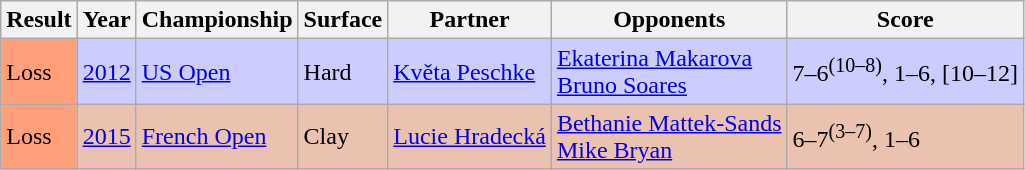<table class="sortable wikitable">
<tr>
<th>Result</th>
<th>Year</th>
<th>Championship</th>
<th>Surface</th>
<th>Partner</th>
<th>Opponents</th>
<th class="unsortable">Score</th>
</tr>
<tr bgcolor=#CCCCFF>
<td style="background:#ffa07a;">Loss</td>
<td><a href='#'>2012</a></td>
<td><a href='#'>US Open</a></td>
<td>Hard</td>
<td> <a href='#'>Květa Peschke</a></td>
<td> <a href='#'>Ekaterina Makarova</a><br> <a href='#'>Bruno Soares</a></td>
<td>7–6<sup>(10–8)</sup>, 1–6, [10–12]</td>
</tr>
<tr bgcolor=#EBC2AF>
<td style="background:#ffa07a;">Loss</td>
<td><a href='#'>2015</a></td>
<td><a href='#'>French Open</a></td>
<td>Clay</td>
<td> <a href='#'>Lucie Hradecká</a></td>
<td> <a href='#'>Bethanie Mattek-Sands</a><br> <a href='#'>Mike Bryan</a></td>
<td>6–7<sup>(3–7)</sup>, 1–6</td>
</tr>
</table>
